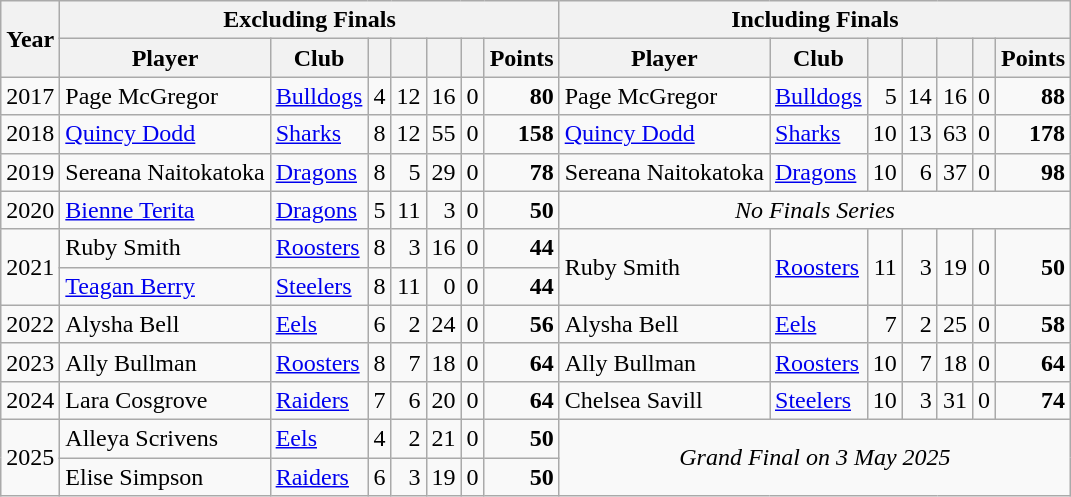<table class="wikitable" style="text-align:right;">
<tr>
<th rowspan=2>Year</th>
<th colspan=7>Excluding Finals</th>
<th colspan=7>Including Finals</th>
</tr>
<tr>
<th>Player</th>
<th>Club</th>
<th></th>
<th></th>
<th></th>
<th></th>
<th>Points</th>
<th>Player</th>
<th>Club</th>
<th></th>
<th></th>
<th></th>
<th></th>
<th>Points</th>
</tr>
<tr>
<td>2017</td>
<td align=left>Page McGregor</td>
<td align=left> <a href='#'>Bulldogs</a></td>
<td>4</td>
<td>12</td>
<td>16</td>
<td>0</td>
<td><strong>80</strong></td>
<td align=left>Page McGregor</td>
<td align=left> <a href='#'>Bulldogs</a></td>
<td>5</td>
<td>14</td>
<td>16</td>
<td>0</td>
<td><strong>88</strong></td>
</tr>
<tr>
<td>2018</td>
<td align=left><a href='#'>Quincy Dodd</a></td>
<td align=left> <a href='#'>Sharks</a></td>
<td>8</td>
<td>12</td>
<td>55</td>
<td>0</td>
<td><strong>158</strong></td>
<td align=left><a href='#'>Quincy Dodd</a></td>
<td align=left> <a href='#'>Sharks</a></td>
<td>10</td>
<td>13</td>
<td>63</td>
<td>0</td>
<td><strong>178</strong></td>
</tr>
<tr>
<td>2019</td>
<td align=left>Sereana Naitokatoka</td>
<td align=left> <a href='#'>Dragons</a></td>
<td>8</td>
<td>5</td>
<td>29</td>
<td>0</td>
<td><strong>78</strong></td>
<td align=left>Sereana Naitokatoka</td>
<td align=left> <a href='#'>Dragons</a></td>
<td>10</td>
<td>6</td>
<td>37</td>
<td>0</td>
<td><strong>98</strong></td>
</tr>
<tr>
<td>2020</td>
<td align=left><a href='#'>Bienne Terita</a></td>
<td align=left> <a href='#'>Dragons</a></td>
<td>5</td>
<td>11</td>
<td>3</td>
<td>0</td>
<td><strong>50</strong></td>
<td colspan=7 align=center><em>No Finals Series</em></td>
</tr>
<tr>
<td rowspan=2>2021</td>
<td align=left>Ruby Smith</td>
<td align=left> <a href='#'>Roosters</a></td>
<td>8</td>
<td>3</td>
<td>16</td>
<td>0</td>
<td><strong>44</strong></td>
<td rowspan=2 align=left>Ruby Smith</td>
<td rowspan=2 align=left> <a href='#'>Roosters</a></td>
<td rowspan=2>11</td>
<td rowspan=2>3</td>
<td rowspan=2>19</td>
<td rowspan=2>0</td>
<td rowspan=2><strong>50</strong></td>
</tr>
<tr>
<td align=left><a href='#'>Teagan Berry</a></td>
<td align=left> <a href='#'>Steelers</a></td>
<td>8</td>
<td>11</td>
<td>0</td>
<td>0</td>
<td><strong>44</strong></td>
</tr>
<tr>
<td>2022</td>
<td align=left>Alysha Bell</td>
<td align=left> <a href='#'>Eels</a></td>
<td>6</td>
<td>2</td>
<td>24</td>
<td>0</td>
<td><strong>56</strong></td>
<td align=left>Alysha Bell</td>
<td align=left> <a href='#'>Eels</a></td>
<td>7</td>
<td>2</td>
<td>25</td>
<td>0</td>
<td><strong>58</strong></td>
</tr>
<tr>
<td>2023</td>
<td align=left>Ally Bullman</td>
<td align=left> <a href='#'>Roosters</a></td>
<td>8</td>
<td>7</td>
<td>18</td>
<td>0</td>
<td><strong>64</strong></td>
<td align=left>Ally Bullman</td>
<td align=left> <a href='#'>Roosters</a></td>
<td>10</td>
<td>7</td>
<td>18</td>
<td>0</td>
<td><strong>64</strong></td>
</tr>
<tr>
<td>2024</td>
<td align=left>Lara Cosgrove</td>
<td align=left> <a href='#'>Raiders</a></td>
<td>7</td>
<td>6</td>
<td>20</td>
<td>0</td>
<td><strong>64</strong></td>
<td align=left>Chelsea Savill</td>
<td align=left> <a href='#'>Steelers</a></td>
<td>10</td>
<td>3</td>
<td>31</td>
<td>0</td>
<td><strong>74</strong></td>
</tr>
<tr>
<td rowspan=2>2025</td>
<td align=left>Alleya Scrivens</td>
<td align=left> <a href='#'>Eels</a></td>
<td>4</td>
<td>2</td>
<td>21</td>
<td>0</td>
<td><strong>50</strong></td>
<td rowspan=2 colspan=7 align=center><em>Grand Final on 3 May 2025</em></td>
</tr>
<tr>
<td align=left>Elise Simpson</td>
<td align=left> <a href='#'>Raiders</a></td>
<td>6</td>
<td>3</td>
<td>19</td>
<td>0</td>
<td><strong>50</strong></td>
</tr>
</table>
